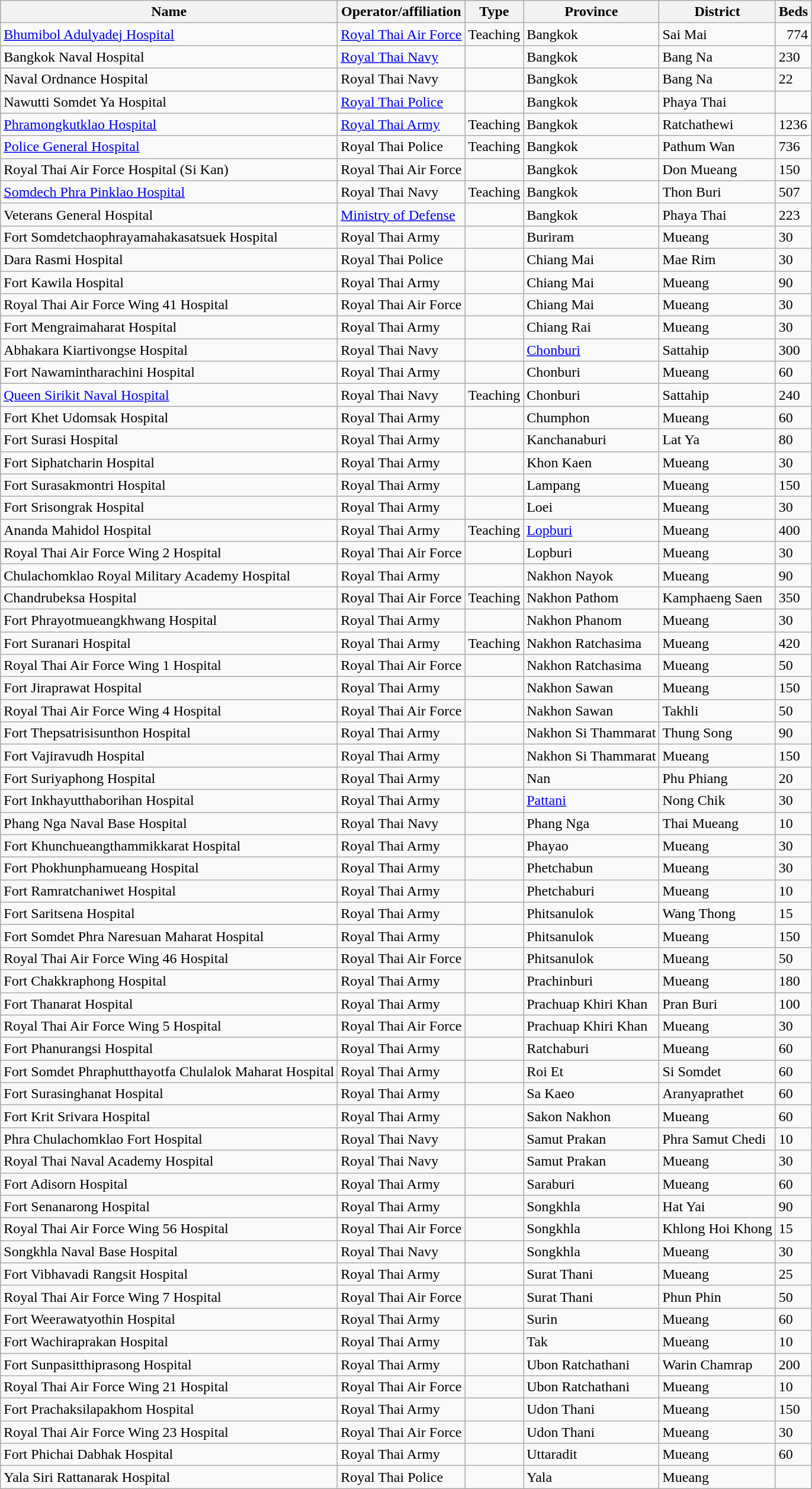<table class="wikitable sortable">
<tr>
<th>Name</th>
<th>Operator/affiliation</th>
<th>Type</th>
<th>Province</th>
<th>District</th>
<th>Beds</th>
</tr>
<tr>
<td><a href='#'>Bhumibol Adulyadej Hospital</a></td>
<td><a href='#'>Royal Thai Air Force</a></td>
<td>Teaching</td>
<td>Bangkok</td>
<td>Sai Mai</td>
<td align="right">774</td>
</tr>
<tr>
<td>Bangkok Naval Hospital</td>
<td><a href='#'>Royal Thai Navy</a></td>
<td></td>
<td>Bangkok</td>
<td>Bang Na</td>
<td>230</td>
</tr>
<tr>
<td>Naval Ordnance Hospital</td>
<td>Royal Thai Navy</td>
<td></td>
<td>Bangkok</td>
<td>Bang Na</td>
<td>22</td>
</tr>
<tr>
<td>Nawutti Somdet Ya Hospital</td>
<td><a href='#'>Royal Thai Police</a></td>
<td></td>
<td>Bangkok</td>
<td>Phaya Thai</td>
<td></td>
</tr>
<tr>
<td><a href='#'>Phramongkutklao Hospital</a></td>
<td><a href='#'>Royal Thai Army</a></td>
<td>Teaching</td>
<td>Bangkok</td>
<td>Ratchathewi</td>
<td>1236</td>
</tr>
<tr>
<td><a href='#'>Police General Hospital</a></td>
<td>Royal Thai Police</td>
<td>Teaching</td>
<td>Bangkok</td>
<td>Pathum Wan</td>
<td>736</td>
</tr>
<tr>
<td>Royal Thai Air Force Hospital (Si Kan)</td>
<td>Royal Thai Air Force</td>
<td></td>
<td>Bangkok</td>
<td>Don Mueang</td>
<td>150</td>
</tr>
<tr>
<td><a href='#'>Somdech Phra Pinklao Hospital</a></td>
<td>Royal Thai Navy</td>
<td>Teaching</td>
<td>Bangkok</td>
<td>Thon Buri</td>
<td>507</td>
</tr>
<tr>
<td>Veterans General Hospital</td>
<td><a href='#'>Ministry of Defense</a></td>
<td></td>
<td>Bangkok</td>
<td>Phaya Thai</td>
<td>223</td>
</tr>
<tr>
<td>Fort Somdetchaophrayamahakasatsuek Hospital</td>
<td>Royal Thai Army</td>
<td></td>
<td>Buriram</td>
<td>Mueang</td>
<td>30</td>
</tr>
<tr>
<td>Dara Rasmi Hospital</td>
<td>Royal Thai Police</td>
<td></td>
<td>Chiang Mai</td>
<td>Mae Rim</td>
<td>30</td>
</tr>
<tr>
<td>Fort Kawila Hospital</td>
<td>Royal Thai Army</td>
<td></td>
<td>Chiang Mai</td>
<td>Mueang</td>
<td>90</td>
</tr>
<tr>
<td>Royal Thai Air Force Wing 41 Hospital</td>
<td>Royal Thai Air Force</td>
<td></td>
<td>Chiang Mai</td>
<td>Mueang</td>
<td>30</td>
</tr>
<tr>
<td>Fort Mengraimaharat Hospital</td>
<td>Royal Thai Army</td>
<td></td>
<td>Chiang Rai</td>
<td>Mueang</td>
<td>30</td>
</tr>
<tr>
<td>Abhakara Kiartivongse Hospital</td>
<td>Royal Thai Navy</td>
<td></td>
<td><a href='#'>Chonburi</a></td>
<td>Sattahip</td>
<td>300</td>
</tr>
<tr>
<td>Fort Nawamintharachini Hospital</td>
<td>Royal Thai Army</td>
<td></td>
<td>Chonburi</td>
<td>Mueang</td>
<td>60</td>
</tr>
<tr>
<td><a href='#'>Queen Sirikit Naval Hospital</a></td>
<td>Royal Thai Navy</td>
<td>Teaching</td>
<td>Chonburi</td>
<td>Sattahip</td>
<td>240</td>
</tr>
<tr>
<td>Fort Khet Udomsak Hospital</td>
<td>Royal Thai Army</td>
<td></td>
<td>Chumphon</td>
<td>Mueang</td>
<td>60</td>
</tr>
<tr>
<td>Fort Surasi Hospital</td>
<td>Royal Thai Army</td>
<td></td>
<td>Kanchanaburi</td>
<td>Lat Ya</td>
<td>80</td>
</tr>
<tr>
<td>Fort Siphatcharin Hospital</td>
<td>Royal Thai Army</td>
<td></td>
<td>Khon Kaen</td>
<td>Mueang</td>
<td>30</td>
</tr>
<tr>
<td>Fort Surasakmontri Hospital</td>
<td>Royal Thai Army</td>
<td></td>
<td>Lampang</td>
<td>Mueang</td>
<td>150</td>
</tr>
<tr>
<td>Fort Srisongrak Hospital</td>
<td>Royal Thai Army</td>
<td></td>
<td>Loei</td>
<td>Mueang</td>
<td>30</td>
</tr>
<tr>
<td>Ananda Mahidol Hospital</td>
<td>Royal Thai Army</td>
<td>Teaching</td>
<td><a href='#'>Lopburi</a></td>
<td>Mueang</td>
<td>400</td>
</tr>
<tr>
<td>Royal Thai Air Force Wing 2 Hospital</td>
<td>Royal Thai Air Force</td>
<td></td>
<td>Lopburi</td>
<td>Mueang</td>
<td>30</td>
</tr>
<tr>
<td>Chulachomklao Royal Military Academy Hospital</td>
<td>Royal Thai Army</td>
<td></td>
<td>Nakhon Nayok</td>
<td>Mueang</td>
<td>90</td>
</tr>
<tr>
<td>Chandrubeksa Hospital</td>
<td>Royal Thai Air Force</td>
<td>Teaching</td>
<td>Nakhon Pathom</td>
<td>Kamphaeng Saen</td>
<td>350</td>
</tr>
<tr>
<td>Fort Phrayotmueangkhwang Hospital</td>
<td>Royal Thai Army</td>
<td></td>
<td>Nakhon Phanom</td>
<td>Mueang</td>
<td>30</td>
</tr>
<tr>
<td>Fort Suranari Hospital</td>
<td>Royal Thai Army</td>
<td>Teaching</td>
<td>Nakhon Ratchasima</td>
<td>Mueang</td>
<td>420</td>
</tr>
<tr>
<td>Royal Thai Air Force Wing 1 Hospital</td>
<td>Royal Thai Air Force</td>
<td></td>
<td>Nakhon Ratchasima</td>
<td>Mueang</td>
<td>50</td>
</tr>
<tr>
<td>Fort Jiraprawat Hospital</td>
<td>Royal Thai Army</td>
<td></td>
<td>Nakhon Sawan</td>
<td>Mueang</td>
<td>150</td>
</tr>
<tr>
<td>Royal Thai Air Force Wing 4 Hospital</td>
<td>Royal Thai Air Force</td>
<td></td>
<td>Nakhon Sawan</td>
<td>Takhli</td>
<td>50</td>
</tr>
<tr>
<td>Fort Thepsatrisisunthon Hospital</td>
<td>Royal Thai Army</td>
<td></td>
<td>Nakhon Si Thammarat</td>
<td>Thung Song</td>
<td>90</td>
</tr>
<tr>
<td>Fort Vajiravudh Hospital</td>
<td>Royal Thai Army</td>
<td></td>
<td>Nakhon Si Thammarat</td>
<td>Mueang</td>
<td>150</td>
</tr>
<tr>
<td>Fort Suriyaphong Hospital</td>
<td>Royal Thai Army</td>
<td></td>
<td>Nan</td>
<td>Phu Phiang</td>
<td>20</td>
</tr>
<tr>
<td>Fort Inkhayutthaborihan Hospital</td>
<td>Royal Thai Army</td>
<td></td>
<td><a href='#'>Pattani</a></td>
<td>Nong Chik</td>
<td>30</td>
</tr>
<tr>
<td>Phang Nga Naval Base Hospital</td>
<td>Royal Thai Navy</td>
<td></td>
<td>Phang Nga</td>
<td>Thai Mueang</td>
<td>10</td>
</tr>
<tr>
<td>Fort Khunchueangthammikkarat Hospital</td>
<td>Royal Thai Army</td>
<td></td>
<td>Phayao</td>
<td>Mueang</td>
<td>30</td>
</tr>
<tr>
<td>Fort Phokhunphamueang Hospital</td>
<td>Royal Thai Army</td>
<td></td>
<td>Phetchabun</td>
<td>Mueang</td>
<td>30</td>
</tr>
<tr>
<td>Fort Ramratchaniwet Hospital</td>
<td>Royal Thai Army</td>
<td></td>
<td>Phetchaburi</td>
<td>Mueang</td>
<td>10</td>
</tr>
<tr>
<td>Fort Saritsena Hospital</td>
<td>Royal Thai Army</td>
<td></td>
<td>Phitsanulok</td>
<td>Wang Thong</td>
<td>15</td>
</tr>
<tr>
<td>Fort Somdet Phra Naresuan Maharat Hospital</td>
<td>Royal Thai Army</td>
<td></td>
<td>Phitsanulok</td>
<td>Mueang</td>
<td>150</td>
</tr>
<tr>
<td>Royal Thai Air Force Wing 46 Hospital</td>
<td>Royal Thai Air Force</td>
<td></td>
<td>Phitsanulok</td>
<td>Mueang</td>
<td>50</td>
</tr>
<tr>
<td>Fort Chakkraphong Hospital</td>
<td>Royal Thai Army</td>
<td></td>
<td>Prachinburi</td>
<td>Mueang</td>
<td>180</td>
</tr>
<tr>
<td>Fort Thanarat Hospital</td>
<td>Royal Thai Army</td>
<td></td>
<td>Prachuap Khiri Khan</td>
<td>Pran Buri</td>
<td>100</td>
</tr>
<tr>
<td>Royal Thai Air Force Wing 5 Hospital</td>
<td>Royal Thai Air Force</td>
<td></td>
<td>Prachuap Khiri Khan</td>
<td>Mueang</td>
<td>30</td>
</tr>
<tr>
<td>Fort Phanurangsi Hospital</td>
<td>Royal Thai Army</td>
<td></td>
<td>Ratchaburi</td>
<td>Mueang</td>
<td>60</td>
</tr>
<tr>
<td>Fort Somdet Phraphutthayotfa Chulalok Maharat Hospital</td>
<td>Royal Thai Army</td>
<td></td>
<td>Roi Et</td>
<td>Si Somdet</td>
<td>60</td>
</tr>
<tr>
<td>Fort Surasinghanat Hospital</td>
<td>Royal Thai Army</td>
<td></td>
<td>Sa Kaeo</td>
<td>Aranyaprathet</td>
<td>60</td>
</tr>
<tr>
<td>Fort Krit Srivara Hospital</td>
<td>Royal Thai Army</td>
<td></td>
<td>Sakon Nakhon</td>
<td>Mueang</td>
<td>60</td>
</tr>
<tr>
<td>Phra Chulachomklao Fort Hospital</td>
<td>Royal Thai Navy</td>
<td></td>
<td>Samut Prakan</td>
<td>Phra Samut Chedi</td>
<td>10</td>
</tr>
<tr>
<td>Royal Thai Naval Academy Hospital</td>
<td>Royal Thai Navy</td>
<td></td>
<td>Samut Prakan</td>
<td>Mueang</td>
<td>30</td>
</tr>
<tr>
<td>Fort Adisorn Hospital</td>
<td>Royal Thai Army</td>
<td></td>
<td>Saraburi</td>
<td>Mueang</td>
<td>60</td>
</tr>
<tr>
<td>Fort Senanarong Hospital</td>
<td>Royal Thai Army</td>
<td></td>
<td>Songkhla</td>
<td>Hat Yai</td>
<td>90</td>
</tr>
<tr>
<td>Royal Thai Air Force Wing 56 Hospital</td>
<td>Royal Thai Air Force</td>
<td></td>
<td>Songkhla</td>
<td>Khlong Hoi Khong</td>
<td>15</td>
</tr>
<tr>
<td>Songkhla Naval Base Hospital</td>
<td>Royal Thai Navy</td>
<td></td>
<td>Songkhla</td>
<td>Mueang</td>
<td>30</td>
</tr>
<tr>
<td>Fort Vibhavadi Rangsit Hospital</td>
<td>Royal Thai Army</td>
<td></td>
<td>Surat Thani</td>
<td>Mueang</td>
<td>25</td>
</tr>
<tr>
<td>Royal Thai Air Force Wing 7 Hospital</td>
<td>Royal Thai Air Force</td>
<td></td>
<td>Surat Thani</td>
<td>Phun Phin</td>
<td>50</td>
</tr>
<tr>
<td>Fort Weerawatyothin Hospital</td>
<td>Royal Thai Army</td>
<td></td>
<td>Surin</td>
<td>Mueang</td>
<td>60</td>
</tr>
<tr>
<td>Fort Wachiraprakan Hospital</td>
<td>Royal Thai Army</td>
<td></td>
<td>Tak</td>
<td>Mueang</td>
<td>10</td>
</tr>
<tr>
<td>Fort Sunpasitthiprasong Hospital</td>
<td>Royal Thai Army</td>
<td></td>
<td>Ubon Ratchathani</td>
<td>Warin Chamrap</td>
<td>200</td>
</tr>
<tr>
<td>Royal Thai Air Force Wing 21 Hospital</td>
<td>Royal Thai Air Force</td>
<td></td>
<td>Ubon Ratchathani</td>
<td>Mueang</td>
<td>10</td>
</tr>
<tr>
<td>Fort Prachaksilapakhom Hospital</td>
<td>Royal Thai Army</td>
<td></td>
<td>Udon Thani</td>
<td>Mueang</td>
<td>150</td>
</tr>
<tr>
<td>Royal Thai Air Force Wing 23 Hospital</td>
<td>Royal Thai Air Force</td>
<td></td>
<td>Udon Thani</td>
<td>Mueang</td>
<td>30</td>
</tr>
<tr>
<td>Fort Phichai Dabhak Hospital</td>
<td>Royal Thai Army</td>
<td></td>
<td>Uttaradit</td>
<td>Mueang</td>
<td>60</td>
</tr>
<tr>
<td>Yala Siri Rattanarak Hospital</td>
<td>Royal Thai Police</td>
<td></td>
<td>Yala</td>
<td>Mueang</td>
<td></td>
</tr>
</table>
